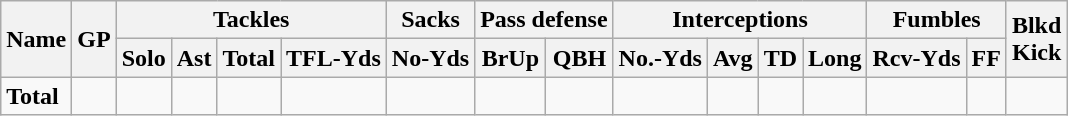<table class="wikitable" style="white-space:nowrap;">
<tr>
<th rowspan="2">Name</th>
<th rowspan="2">GP</th>
<th colspan="4">Tackles</th>
<th>Sacks</th>
<th colspan="2">Pass defense</th>
<th colspan="4">Interceptions</th>
<th colspan="2">Fumbles</th>
<th rowspan="2">Blkd<br>Kick</th>
</tr>
<tr>
<th>Solo</th>
<th>Ast</th>
<th>Total</th>
<th>TFL-Yds</th>
<th>No-Yds</th>
<th>BrUp</th>
<th>QBH</th>
<th>No.-Yds</th>
<th>Avg</th>
<th>TD</th>
<th>Long</th>
<th>Rcv-Yds</th>
<th>FF</th>
</tr>
<tr>
<td><strong>Total</strong></td>
<td></td>
<td></td>
<td></td>
<td></td>
<td></td>
<td></td>
<td></td>
<td></td>
<td></td>
<td></td>
<td></td>
<td></td>
<td></td>
<td></td>
<td></td>
</tr>
</table>
